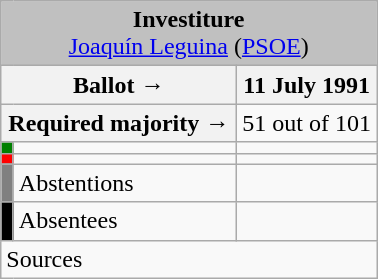<table class="wikitable" style="text-align:center;">
<tr>
<td colspan="3" align="center" bgcolor="#C0C0C0"><strong>Investiture</strong><br><a href='#'>Joaquín Leguina</a> (<a href='#'>PSOE</a>)</td>
</tr>
<tr>
<th colspan="2" width="150px">Ballot →</th>
<th>11 July 1991</th>
</tr>
<tr>
<th colspan="2">Required majority →</th>
<td>51 out of 101 </td>
</tr>
<tr>
<th width="1px" style="background:green;"></th>
<td align="left"></td>
<td></td>
</tr>
<tr>
<th style="color:inherit;background:red;"></th>
<td align="left"></td>
<td></td>
</tr>
<tr>
<th style="color:inherit;background:gray;"></th>
<td align="left"><span>Abstentions</span></td>
<td></td>
</tr>
<tr>
<th style="color:inherit;background:black;"></th>
<td align="left"><span>Absentees</span></td>
<td></td>
</tr>
<tr>
<td align="left" colspan="3">Sources</td>
</tr>
</table>
